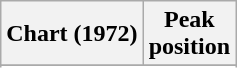<table class="wikitable sortable">
<tr>
<th align="left">Chart (1972)</th>
<th align="left">Peak<br>position</th>
</tr>
<tr>
</tr>
<tr>
</tr>
<tr>
</tr>
</table>
